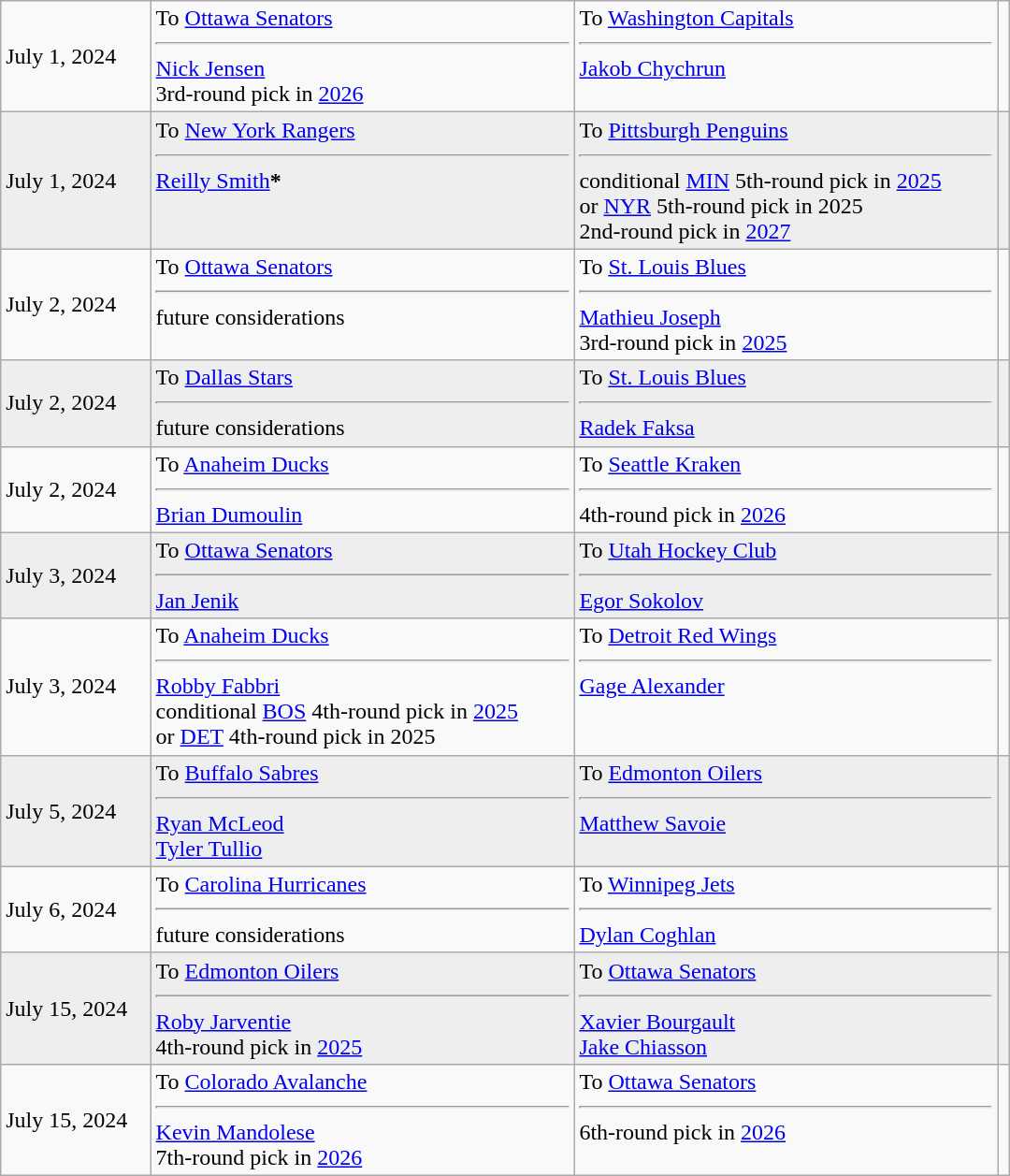<table cellspacing=0 class="wikitable" style="border:1px solid #999999; width:720px;">
<tr>
<td>July 1, 2024</td>
<td valign="top">To <a href='#'>Ottawa Senators</a><hr><a href='#'>Nick Jensen</a><br>3rd-round pick in <a href='#'>2026</a></td>
<td valign="top">To <a href='#'>Washington Capitals</a><hr><a href='#'>Jakob Chychrun</a></td>
<td></td>
</tr>
<tr bgcolor="eeeeee">
<td>July 1, 2024</td>
<td valign="top">To <a href='#'>New York Rangers</a><hr><a href='#'>Reilly Smith</a><span><strong>*</strong></span></td>
<td valign="top">To <a href='#'>Pittsburgh Penguins</a><hr><span>conditional</span> <a href='#'>MIN</a> 5th-round pick in <a href='#'>2025</a><br>or <a href='#'>NYR</a> 5th-round pick in 2025<br>2nd-round pick in <a href='#'>2027</a></td>
<td></td>
</tr>
<tr>
<td>July 2, 2024</td>
<td valign="top">To <a href='#'>Ottawa Senators</a><hr><span>future considerations</span></td>
<td valign="top">To <a href='#'>St. Louis Blues</a><hr><a href='#'>Mathieu Joseph</a><br>3rd-round pick in <a href='#'>2025</a></td>
<td></td>
</tr>
<tr bgcolor="eeeeee">
<td>July 2, 2024</td>
<td valign="top">To <a href='#'>Dallas Stars</a><hr><span>future considerations</span></td>
<td valign="top">To <a href='#'>St. Louis Blues</a><hr><a href='#'>Radek Faksa</a></td>
<td></td>
</tr>
<tr>
<td>July 2, 2024</td>
<td valign="top">To <a href='#'>Anaheim Ducks</a><hr><a href='#'>Brian Dumoulin</a></td>
<td valign="top">To <a href='#'>Seattle Kraken</a><hr>4th-round pick in <a href='#'>2026</a></td>
<td></td>
</tr>
<tr bgcolor="eeeeee">
<td>July 3, 2024</td>
<td valign="top">To <a href='#'>Ottawa Senators</a><hr><a href='#'>Jan Jenik</a></td>
<td valign="top">To <a href='#'>Utah Hockey Club</a><hr><a href='#'>Egor Sokolov</a></td>
<td></td>
</tr>
<tr>
<td>July 3, 2024</td>
<td valign="top">To <a href='#'>Anaheim Ducks</a><hr><a href='#'>Robby Fabbri</a><br><span>conditional</span> <a href='#'>BOS</a> 4th-round pick in <a href='#'>2025</a><br>or <a href='#'>DET</a> 4th-round pick in 2025</td>
<td valign="top">To <a href='#'>Detroit Red Wings</a><hr><a href='#'>Gage Alexander</a></td>
<td></td>
</tr>
<tr bgcolor="eeeeee">
<td>July 5, 2024</td>
<td valign="top">To <a href='#'>Buffalo Sabres</a><hr><a href='#'>Ryan McLeod</a><br><a href='#'>Tyler Tullio</a></td>
<td valign="top">To <a href='#'>Edmonton Oilers</a><hr><a href='#'>Matthew Savoie</a></td>
<td></td>
</tr>
<tr>
<td>July 6, 2024</td>
<td valign="top">To <a href='#'>Carolina Hurricanes</a><hr><span>future considerations</span></td>
<td valign="top">To <a href='#'>Winnipeg Jets</a><hr><a href='#'>Dylan Coghlan</a></td>
<td></td>
</tr>
<tr bgcolor="eeeeee">
<td>July 15, 2024</td>
<td valign="top">To <a href='#'>Edmonton Oilers</a><hr><a href='#'>Roby Jarventie</a><br>4th-round pick in <a href='#'>2025</a></td>
<td valign="top">To <a href='#'>Ottawa Senators</a><hr><a href='#'>Xavier Bourgault</a><br><a href='#'>Jake Chiasson</a></td>
<td></td>
</tr>
<tr>
<td>July 15, 2024</td>
<td valign="top">To <a href='#'>Colorado Avalanche</a><hr><a href='#'>Kevin Mandolese</a><br>7th-round pick in <a href='#'>2026</a></td>
<td valign="top">To <a href='#'>Ottawa Senators</a><hr>6th-round pick in <a href='#'>2026</a></td>
<td></td>
</tr>
</table>
